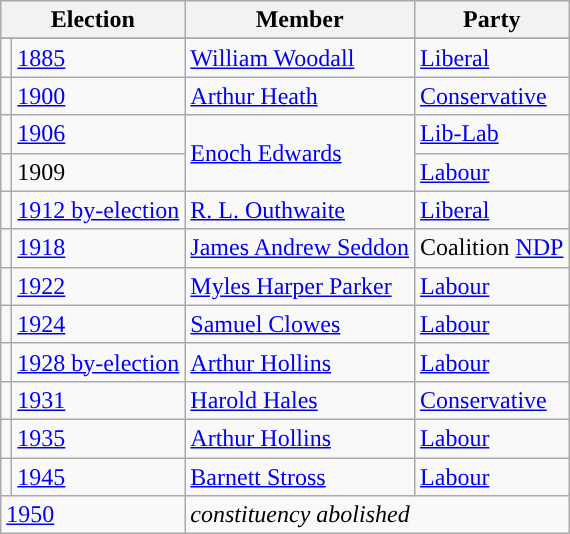<table class="wikitable">
<tr>
<th colspan="2">Election</th>
<th>Member</th>
<th>Party</th>
</tr>
<tr>
</tr>
<tr>
<td style="color:inherit;background-color: "></td>
<td><a href='#'>1885</a></td>
<td><a href='#'>William Woodall</a></td>
<td><a href='#'>Liberal</a></td>
</tr>
<tr>
<td style="color:inherit;background-color: "></td>
<td><a href='#'>1900</a></td>
<td><a href='#'>Arthur Heath</a></td>
<td><a href='#'>Conservative</a></td>
</tr>
<tr>
<td style="color:inherit;background-color: "></td>
<td><a href='#'>1906</a></td>
<td rowspan="2"><a href='#'>Enoch Edwards</a></td>
<td><a href='#'>Lib-Lab</a></td>
</tr>
<tr>
<td style="color:inherit;background-color: "></td>
<td>1909</td>
<td><a href='#'>Labour</a></td>
</tr>
<tr>
<td style="color:inherit;background-color: "></td>
<td><a href='#'>1912 by-election</a></td>
<td><a href='#'>R. L. Outhwaite</a></td>
<td><a href='#'>Liberal</a></td>
</tr>
<tr>
<td style="color:inherit;background-color: "></td>
<td><a href='#'>1918</a></td>
<td><a href='#'>James Andrew Seddon</a></td>
<td>Coalition <a href='#'>NDP</a></td>
</tr>
<tr>
<td style="color:inherit;background-color: "></td>
<td><a href='#'>1922</a></td>
<td><a href='#'>Myles Harper Parker</a></td>
<td><a href='#'>Labour</a></td>
</tr>
<tr>
<td style="color:inherit;background-color: "></td>
<td><a href='#'>1924</a></td>
<td><a href='#'>Samuel Clowes</a></td>
<td><a href='#'>Labour</a></td>
</tr>
<tr>
<td style="color:inherit;background-color: "></td>
<td><a href='#'>1928 by-election</a></td>
<td><a href='#'>Arthur Hollins</a></td>
<td><a href='#'>Labour</a></td>
</tr>
<tr>
<td style="color:inherit;background-color: "></td>
<td><a href='#'>1931</a></td>
<td><a href='#'>Harold Hales</a></td>
<td><a href='#'>Conservative</a></td>
</tr>
<tr>
<td style="color:inherit;background-color: "></td>
<td><a href='#'>1935</a></td>
<td><a href='#'>Arthur Hollins</a></td>
<td><a href='#'>Labour</a></td>
</tr>
<tr>
<td style="color:inherit;background-color: "></td>
<td><a href='#'>1945</a></td>
<td><a href='#'>Barnett Stross</a></td>
<td><a href='#'>Labour</a></td>
</tr>
<tr>
<td colspan="2" align="left"><a href='#'>1950</a></td>
<td colspan="2"><em>constituency abolished</em></td>
</tr>
</table>
